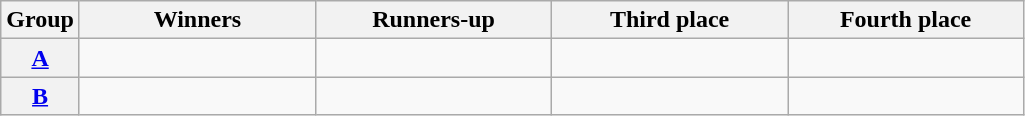<table class=wikitable>
<tr>
<th>Group</th>
<th width=150>Winners</th>
<th width=150>Runners-up</th>
<th width=150>Third place</th>
<th width=150>Fourth place</th>
</tr>
<tr>
<th><a href='#'>A</a></th>
<td></td>
<td></td>
<td></td>
<td></td>
</tr>
<tr>
<th><a href='#'>B</a></th>
<td></td>
<td></td>
<td></td>
<td></td>
</tr>
</table>
